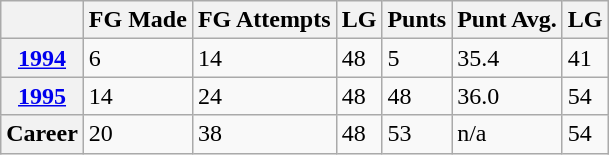<table class="wikitable">
<tr>
<th></th>
<th>FG Made</th>
<th>FG Attempts</th>
<th>LG</th>
<th>Punts</th>
<th>Punt Avg.</th>
<th>LG</th>
</tr>
<tr>
<th><a href='#'>1994</a></th>
<td>6</td>
<td>14</td>
<td>48</td>
<td>5</td>
<td>35.4</td>
<td>41</td>
</tr>
<tr>
<th><a href='#'>1995</a></th>
<td>14</td>
<td>24</td>
<td>48</td>
<td>48</td>
<td>36.0</td>
<td>54</td>
</tr>
<tr>
<th>Career</th>
<td>20</td>
<td>38</td>
<td>48</td>
<td>53</td>
<td>n/a</td>
<td>54</td>
</tr>
</table>
